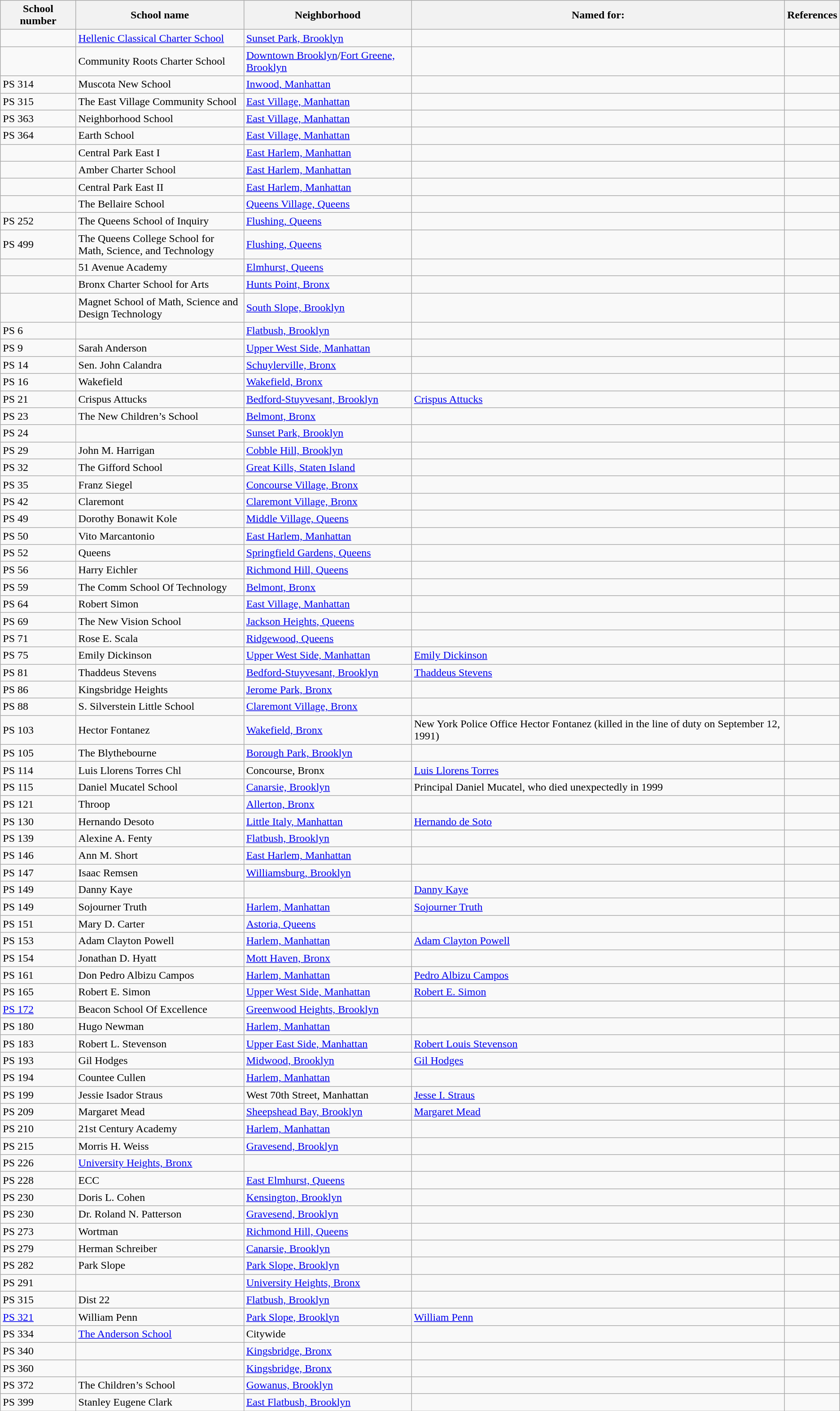<table class="wikitable">
<tr>
<th style="width:9%;">School<br>number</th>
<th style="width:20%;">School name</th>
<th style="width:20%;">Neighborhood</th>
<th>Named for:</th>
<th>References</th>
</tr>
<tr>
<td></td>
<td><a href='#'>Hellenic Classical Charter School</a></td>
<td><a href='#'>Sunset Park, Brooklyn</a></td>
<td></td>
<td></td>
</tr>
<tr>
<td></td>
<td>Community Roots Charter School</td>
<td><a href='#'>Downtown Brooklyn</a>/<a href='#'>Fort Greene, Brooklyn</a></td>
<td></td>
<td></td>
</tr>
<tr>
<td>PS 314</td>
<td>Muscota New School</td>
<td><a href='#'>Inwood, Manhattan</a></td>
<td></td>
<td></td>
</tr>
<tr>
<td>PS 315</td>
<td>The East Village Community School</td>
<td><a href='#'>East Village, Manhattan</a></td>
<td></td>
<td></td>
</tr>
<tr>
<td>PS 363</td>
<td>Neighborhood School</td>
<td><a href='#'>East Village, Manhattan</a></td>
<td></td>
<td></td>
</tr>
<tr>
<td>PS 364</td>
<td>Earth School</td>
<td><a href='#'>East Village, Manhattan</a></td>
<td></td>
<td></td>
</tr>
<tr>
<td></td>
<td>Central Park East I</td>
<td><a href='#'>East Harlem, Manhattan</a></td>
<td></td>
<td></td>
</tr>
<tr>
<td></td>
<td>Amber Charter School</td>
<td><a href='#'>East Harlem, Manhattan</a></td>
<td></td>
<td></td>
</tr>
<tr>
<td></td>
<td>Central Park East II</td>
<td><a href='#'>East Harlem, Manhattan</a></td>
<td></td>
<td></td>
</tr>
<tr>
<td></td>
<td>The Bellaire School</td>
<td><a href='#'>Queens Village, Queens</a></td>
<td></td>
<td></td>
</tr>
<tr>
<td>PS 252</td>
<td>The Queens School of Inquiry</td>
<td><a href='#'>Flushing, Queens</a></td>
<td></td>
<td></td>
</tr>
<tr>
<td>PS 499</td>
<td>The Queens College School for Math, Science, and Technology</td>
<td><a href='#'>Flushing, Queens</a></td>
<td></td>
<td></td>
</tr>
<tr>
<td></td>
<td>51 Avenue Academy</td>
<td><a href='#'>Elmhurst, Queens</a></td>
<td></td>
<td></td>
</tr>
<tr>
<td></td>
<td>Bronx Charter School for Arts</td>
<td><a href='#'>Hunts Point, Bronx</a></td>
<td></td>
<td></td>
</tr>
<tr>
<td></td>
<td>Magnet School of Math, Science and Design Technology</td>
<td><a href='#'>South Slope, Brooklyn</a></td>
<td></td>
<td></td>
</tr>
<tr>
<td>PS 6</td>
<td></td>
<td><a href='#'>Flatbush, Brooklyn</a></td>
<td></td>
<td></td>
</tr>
<tr>
<td>PS 9</td>
<td>Sarah Anderson</td>
<td><a href='#'>Upper West Side, Manhattan</a></td>
<td></td>
<td></td>
</tr>
<tr>
<td>PS 14</td>
<td>Sen. John Calandra</td>
<td><a href='#'>Schuylerville, Bronx</a></td>
<td></td>
<td></td>
</tr>
<tr>
<td>PS 16</td>
<td>Wakefield</td>
<td><a href='#'>Wakefield, Bronx</a></td>
<td></td>
<td></td>
</tr>
<tr>
<td>PS 21</td>
<td>Crispus Attucks</td>
<td><a href='#'>Bedford-Stuyvesant, Brooklyn</a></td>
<td><a href='#'>Crispus Attucks</a></td>
<td></td>
</tr>
<tr>
<td>PS 23</td>
<td>The New Children’s School</td>
<td><a href='#'>Belmont, Bronx</a></td>
<td></td>
<td></td>
</tr>
<tr>
<td>PS 24</td>
<td></td>
<td><a href='#'>Sunset Park, Brooklyn</a></td>
<td></td>
<td></td>
</tr>
<tr>
<td>PS 29</td>
<td>John M. Harrigan</td>
<td><a href='#'>Cobble Hill, Brooklyn</a></td>
<td></td>
<td></td>
</tr>
<tr>
<td>PS 32</td>
<td>The Gifford School</td>
<td><a href='#'>Great Kills, Staten Island</a></td>
<td></td>
<td></td>
</tr>
<tr>
<td>PS 35</td>
<td>Franz Siegel</td>
<td><a href='#'>Concourse Village, Bronx</a></td>
<td></td>
<td></td>
</tr>
<tr>
<td>PS 42</td>
<td>Claremont</td>
<td><a href='#'>Claremont Village, Bronx</a></td>
<td></td>
<td></td>
</tr>
<tr>
<td>PS 49</td>
<td>Dorothy Bonawit Kole</td>
<td><a href='#'>Middle Village, Queens</a></td>
<td></td>
<td></td>
</tr>
<tr>
<td>PS 50</td>
<td>Vito Marcantonio</td>
<td><a href='#'>East Harlem, Manhattan</a></td>
<td></td>
<td></td>
</tr>
<tr>
<td>PS 52</td>
<td>Queens</td>
<td><a href='#'>Springfield Gardens, Queens</a></td>
<td></td>
<td></td>
</tr>
<tr>
<td>PS 56</td>
<td>Harry Eichler</td>
<td><a href='#'>Richmond Hill, Queens</a></td>
<td></td>
<td></td>
</tr>
<tr>
<td>PS 59</td>
<td>The Comm School Of Technology</td>
<td><a href='#'>Belmont, Bronx</a></td>
<td></td>
<td></td>
</tr>
<tr>
<td>PS 64</td>
<td>Robert Simon</td>
<td><a href='#'>East Village, Manhattan</a></td>
<td></td>
<td></td>
</tr>
<tr>
<td>PS 69</td>
<td>The New Vision School</td>
<td><a href='#'>Jackson Heights, Queens</a></td>
<td></td>
<td></td>
</tr>
<tr>
<td>PS 71</td>
<td>Rose E. Scala</td>
<td><a href='#'>Ridgewood, Queens</a></td>
<td></td>
<td></td>
</tr>
<tr>
<td>PS 75</td>
<td>Emily Dickinson</td>
<td><a href='#'>Upper West Side, Manhattan</a></td>
<td><a href='#'>Emily Dickinson</a></td>
<td></td>
</tr>
<tr>
<td>PS 81</td>
<td>Thaddeus Stevens</td>
<td><a href='#'>Bedford-Stuyvesant, Brooklyn</a></td>
<td><a href='#'>Thaddeus Stevens</a></td>
<td></td>
</tr>
<tr>
<td>PS 86</td>
<td>Kingsbridge Heights</td>
<td><a href='#'>Jerome Park, Bronx</a></td>
<td></td>
<td></td>
</tr>
<tr>
<td>PS 88</td>
<td>S. Silverstein Little School</td>
<td><a href='#'>Claremont Village, Bronx</a></td>
<td></td>
<td></td>
</tr>
<tr>
<td>PS 103</td>
<td>Hector Fontanez</td>
<td><a href='#'>Wakefield, Bronx</a></td>
<td>New York Police Office Hector Fontanez (killed in the line of duty on September 12, 1991)</td>
<td></td>
</tr>
<tr>
<td>PS 105</td>
<td>The Blythebourne</td>
<td><a href='#'>Borough Park, Brooklyn</a></td>
<td></td>
<td></td>
</tr>
<tr>
<td>PS 114</td>
<td>Luis Llorens Torres Chl</td>
<td>Concourse, Bronx</td>
<td><a href='#'>Luis Llorens Torres</a></td>
<td></td>
</tr>
<tr>
<td>PS 115</td>
<td>Daniel Mucatel School</td>
<td><a href='#'>Canarsie, Brooklyn</a></td>
<td>Principal Daniel Mucatel, who died unexpectedly in 1999</td>
<td></td>
</tr>
<tr>
<td>PS 121</td>
<td>Throop</td>
<td><a href='#'>Allerton, Bronx</a></td>
<td></td>
<td></td>
</tr>
<tr>
<td>PS 130</td>
<td>Hernando Desoto</td>
<td><a href='#'>Little Italy, Manhattan</a></td>
<td><a href='#'>Hernando de Soto</a></td>
<td></td>
</tr>
<tr>
<td>PS 139</td>
<td>Alexine A. Fenty</td>
<td><a href='#'>Flatbush, Brooklyn</a></td>
<td></td>
<td></td>
</tr>
<tr>
<td>PS 146</td>
<td>Ann M. Short</td>
<td><a href='#'>East Harlem, Manhattan</a></td>
<td></td>
<td></td>
</tr>
<tr>
<td>PS 147</td>
<td>Isaac Remsen</td>
<td><a href='#'>Williamsburg, Brooklyn</a></td>
<td></td>
<td></td>
</tr>
<tr>
<td>PS 149</td>
<td>Danny Kaye</td>
<td></td>
<td><a href='#'>Danny Kaye</a></td>
<td></td>
</tr>
<tr>
<td>PS 149</td>
<td>Sojourner Truth</td>
<td><a href='#'>Harlem, Manhattan</a></td>
<td><a href='#'>Sojourner Truth</a></td>
<td></td>
</tr>
<tr>
<td>PS 151</td>
<td>Mary D. Carter</td>
<td><a href='#'>Astoria, Queens</a></td>
<td></td>
<td></td>
</tr>
<tr>
<td>PS 153</td>
<td>Adam Clayton Powell</td>
<td><a href='#'>Harlem, Manhattan</a></td>
<td><a href='#'>Adam Clayton Powell</a></td>
<td></td>
</tr>
<tr>
<td>PS 154</td>
<td>Jonathan D. Hyatt</td>
<td><a href='#'>Mott Haven, Bronx</a></td>
<td></td>
<td></td>
</tr>
<tr>
<td>PS 161</td>
<td>Don Pedro Albizu Campos</td>
<td><a href='#'>Harlem, Manhattan</a></td>
<td><a href='#'>Pedro Albizu Campos</a></td>
<td></td>
</tr>
<tr>
<td>PS 165</td>
<td>Robert E. Simon</td>
<td><a href='#'>Upper West Side, Manhattan</a></td>
<td><a href='#'>Robert E. Simon</a></td>
<td></td>
</tr>
<tr>
<td><a href='#'>PS 172</a></td>
<td>Beacon School Of Excellence</td>
<td><a href='#'>Greenwood Heights, Brooklyn</a></td>
<td></td>
<td></td>
</tr>
<tr>
<td>PS 180</td>
<td>Hugo Newman</td>
<td><a href='#'>Harlem, Manhattan</a></td>
<td></td>
<td></td>
</tr>
<tr>
<td>PS 183</td>
<td>Robert L. Stevenson</td>
<td><a href='#'>Upper East Side, Manhattan</a></td>
<td><a href='#'>Robert Louis Stevenson</a></td>
<td></td>
</tr>
<tr>
<td>PS 193</td>
<td>Gil Hodges</td>
<td><a href='#'>Midwood, Brooklyn</a></td>
<td><a href='#'>Gil Hodges</a></td>
<td></td>
</tr>
<tr>
<td>PS 194</td>
<td>Countee Cullen</td>
<td><a href='#'>Harlem, Manhattan</a></td>
<td></td>
<td></td>
</tr>
<tr>
<td>PS 199</td>
<td>Jessie Isador Straus</td>
<td>West 70th Street, Manhattan</td>
<td><a href='#'>Jesse I. Straus</a></td>
<td></td>
</tr>
<tr>
<td>PS 209</td>
<td>Margaret Mead</td>
<td><a href='#'>Sheepshead Bay, Brooklyn</a></td>
<td><a href='#'>Margaret Mead</a></td>
<td></td>
</tr>
<tr>
<td>PS 210</td>
<td>21st Century Academy</td>
<td><a href='#'>Harlem, Manhattan</a></td>
<td></td>
<td></td>
</tr>
<tr>
<td>PS 215</td>
<td>Morris H. Weiss</td>
<td><a href='#'>Gravesend, Brooklyn</a></td>
<td></td>
<td></td>
</tr>
<tr>
<td>PS 226</td>
<td><a href='#'>University Heights, Bronx</a></td>
<td></td>
<td></td>
<td></td>
</tr>
<tr>
<td>PS 228</td>
<td>ECC</td>
<td><a href='#'>East Elmhurst, Queens</a></td>
<td></td>
<td></td>
</tr>
<tr>
<td>PS 230</td>
<td>Doris L. Cohen</td>
<td><a href='#'>Kensington, Brooklyn</a></td>
<td></td>
<td></td>
</tr>
<tr>
<td>PS 230</td>
<td>Dr. Roland N. Patterson</td>
<td><a href='#'>Gravesend, Brooklyn</a></td>
<td></td>
<td></td>
</tr>
<tr>
<td>PS 273</td>
<td>Wortman</td>
<td><a href='#'>Richmond Hill, Queens</a></td>
<td></td>
<td></td>
</tr>
<tr>
<td>PS 279</td>
<td>Herman Schreiber</td>
<td><a href='#'>Canarsie, Brooklyn</a></td>
<td></td>
<td></td>
</tr>
<tr>
<td>PS 282</td>
<td>Park Slope</td>
<td><a href='#'>Park Slope, Brooklyn</a></td>
<td></td>
<td></td>
</tr>
<tr>
<td>PS 291</td>
<td></td>
<td><a href='#'>University Heights, Bronx</a></td>
<td></td>
<td></td>
</tr>
<tr>
<td>PS 315</td>
<td>Dist 22</td>
<td><a href='#'>Flatbush, Brooklyn</a></td>
<td></td>
<td></td>
</tr>
<tr>
<td><a href='#'>PS 321</a></td>
<td>William Penn</td>
<td><a href='#'>Park Slope, Brooklyn</a></td>
<td><a href='#'>William Penn</a></td>
<td></td>
</tr>
<tr>
<td>PS 334</td>
<td><a href='#'>The Anderson School</a></td>
<td>Citywide</td>
<td></td>
<td></td>
</tr>
<tr>
<td>PS 340</td>
<td></td>
<td><a href='#'>Kingsbridge, Bronx</a></td>
<td></td>
<td></td>
</tr>
<tr>
<td>PS 360</td>
<td></td>
<td><a href='#'>Kingsbridge, Bronx</a></td>
<td></td>
<td></td>
</tr>
<tr>
<td>PS 372</td>
<td>The Children’s School</td>
<td><a href='#'>Gowanus, Brooklyn</a></td>
<td></td>
<td></td>
</tr>
<tr>
<td>PS 399</td>
<td>Stanley Eugene Clark</td>
<td><a href='#'>East Flatbush, Brooklyn</a></td>
<td></td>
<td></td>
</tr>
</table>
